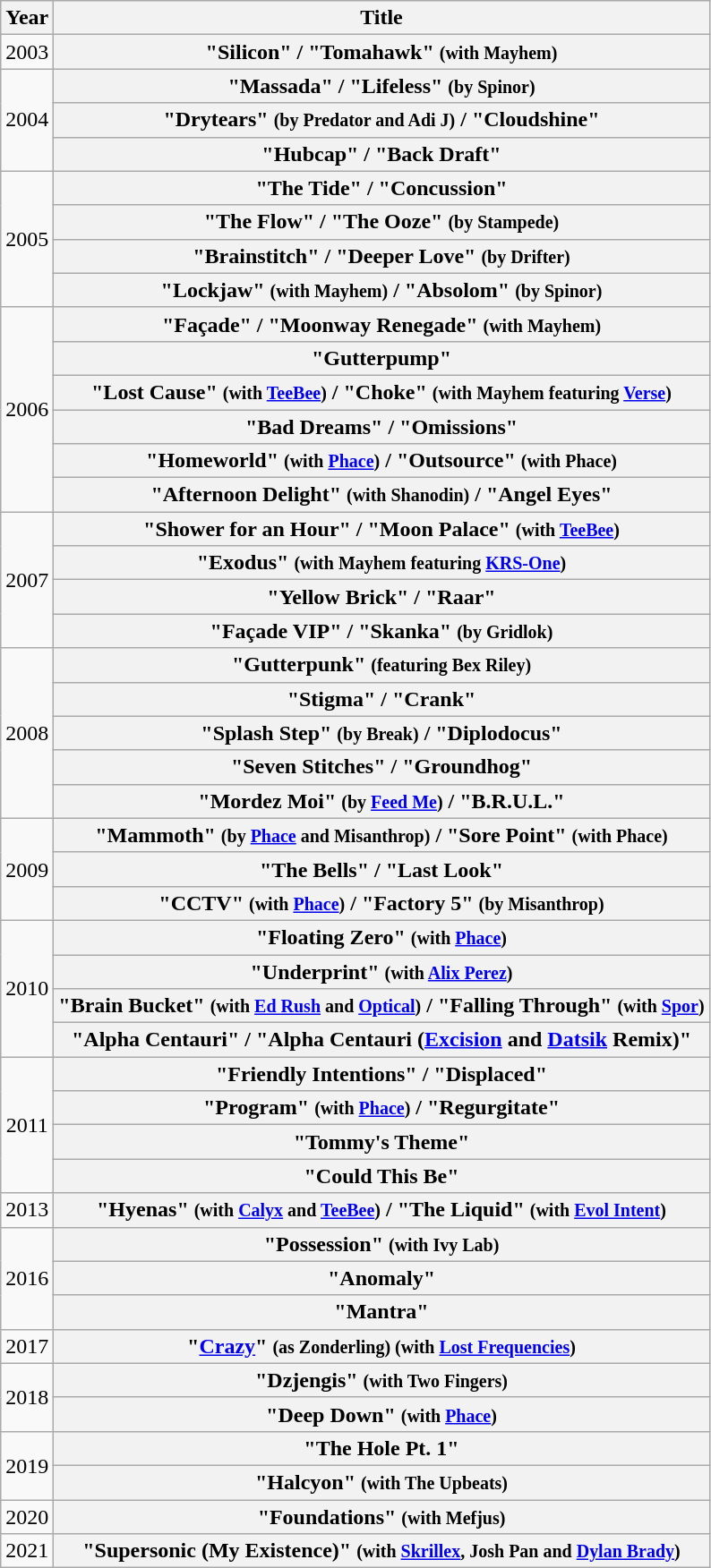<table class="wikitable plainrowheaders" style="text-align:center;">
<tr>
<th scope="col">Year</th>
<th scope="col">Title</th>
</tr>
<tr>
<td>2003</td>
<th scope="row">"Silicon" / "Tomahawk" <small>(with Mayhem)</small></th>
</tr>
<tr>
<td rowspan="3">2004</td>
<th scope="row">"Massada" / "Lifeless" <small>(by Spinor)</small></th>
</tr>
<tr>
<th scope="row">"Drytears" <small>(by Predator and Adi J)</small> / "Cloudshine"</th>
</tr>
<tr>
<th scope="row">"Hubcap" / "Back Draft"</th>
</tr>
<tr>
<td rowspan="4">2005</td>
<th scope="row">"The Tide" / "Concussion"</th>
</tr>
<tr>
<th scope="row">"The Flow" / "The Ooze" <small>(by Stampede)</small></th>
</tr>
<tr>
<th scope="row">"Brainstitch" / "Deeper Love" <small>(by Drifter)</small></th>
</tr>
<tr>
<th scope="row">"Lockjaw" <small>(with Mayhem)</small> / "Absolom" <small>(by Spinor)</small></th>
</tr>
<tr>
<td rowspan="6">2006</td>
<th scope="row">"Façade" / "Moonway Renegade" <small>(with Mayhem)</small></th>
</tr>
<tr>
<th scope="row">"Gutterpump"</th>
</tr>
<tr>
<th scope="row">"Lost Cause" <small>(with <a href='#'>TeeBee</a>)</small> / "Choke" <small>(with Mayhem featuring <a href='#'>Verse</a>)</small></th>
</tr>
<tr>
<th scope="row">"Bad Dreams" / "Omissions"</th>
</tr>
<tr>
<th scope="row">"Homeworld" <small>(with <a href='#'>Phace</a>)</small> / "Outsource" <small>(with Phace)</small></th>
</tr>
<tr>
<th scope="row">"Afternoon Delight" <small>(with Shanodin)</small> / "Angel Eyes"</th>
</tr>
<tr>
<td rowspan="4">2007</td>
<th scope="row">"Shower for an Hour" / "Moon Palace" <small>(with <a href='#'>TeeBee</a>)</small></th>
</tr>
<tr>
<th scope="row">"Exodus" <small>(with Mayhem featuring <a href='#'>KRS-One</a>)</small></th>
</tr>
<tr>
<th scope="row">"Yellow Brick" / "Raar"</th>
</tr>
<tr>
<th scope="row">"Façade VIP" / "Skanka" <small>(by Gridlok)</small></th>
</tr>
<tr>
<td rowspan="5">2008</td>
<th scope="row">"Gutterpunk" <small>(featuring Bex Riley)</small></th>
</tr>
<tr>
<th scope="row">"Stigma" / "Crank"</th>
</tr>
<tr>
<th scope="row">"Splash Step" <small>(by Break)</small> / "Diplodocus"</th>
</tr>
<tr>
<th scope="row">"Seven Stitches" / "Groundhog"</th>
</tr>
<tr>
<th scope="row">"Mordez Moi" <small>(by <a href='#'>Feed Me</a>)</small> / "B.R.U.L."</th>
</tr>
<tr>
<td rowspan="3">2009</td>
<th scope="row">"Mammoth" <small>(by <a href='#'>Phace</a> and Misanthrop)</small> / "Sore Point" <small>(with Phace)</small></th>
</tr>
<tr>
<th scope="row">"The Bells" / "Last Look"</th>
</tr>
<tr>
<th scope="row">"CCTV" <small>(with <a href='#'>Phace</a>)</small> / "Factory 5" <small>(by Misanthrop)</small></th>
</tr>
<tr>
<td rowspan="4">2010</td>
<th scope="row">"Floating Zero" <small>(with <a href='#'>Phace</a>)</small></th>
</tr>
<tr>
<th scope="row">"Underprint" <small>(with <a href='#'>Alix Perez</a>)</small></th>
</tr>
<tr>
<th scope="row">"Brain Bucket" <small>(with <a href='#'>Ed Rush</a> and <a href='#'>Optical</a>)</small> / "Falling Through" <small>(with <a href='#'>Spor</a>)</small></th>
</tr>
<tr>
<th scope="row">"Alpha Centauri" / "Alpha Centauri (<a href='#'>Excision</a> and <a href='#'>Datsik</a> Remix)"</th>
</tr>
<tr>
<td rowspan="4">2011</td>
<th scope="row">"Friendly Intentions" / "Displaced"</th>
</tr>
<tr>
<th scope="row">"Program" <small>(with <a href='#'>Phace</a>)</small> / "Regurgitate"</th>
</tr>
<tr>
<th scope="row">"Tommy's Theme"</th>
</tr>
<tr>
<th scope="row">"Could This Be"</th>
</tr>
<tr>
<td>2013</td>
<th scope="row">"Hyenas" <small>(with <a href='#'>Calyx</a> and <a href='#'>TeeBee</a>)</small> / "The Liquid" <small>(with <a href='#'>Evol Intent</a>)</small></th>
</tr>
<tr>
<td rowspan="3">2016</td>
<th scope="row">"Possession" <small>(with Ivy Lab)</small></th>
</tr>
<tr>
<th scope="row">"Anomaly"</th>
</tr>
<tr>
<th scope="row">"Mantra"</th>
</tr>
<tr>
<td>2017</td>
<th scope="row">"<a href='#'>Crazy</a>" <small>(as Zonderling) (with <a href='#'>Lost Frequencies</a>)</small></th>
</tr>
<tr>
<td rowspan="2">2018</td>
<th scope="row">"Dzjengis" <small>(with Two Fingers)</small></th>
</tr>
<tr>
<th scope="row">"Deep Down" <small>(with <a href='#'>Phace</a>)</small></th>
</tr>
<tr>
<td rowspan="2">2019</td>
<th scope="row">"The Hole Pt. 1"</th>
</tr>
<tr>
<th scope="row">"Halcyon" <small>(with The Upbeats)</small></th>
</tr>
<tr>
<td>2020</td>
<th scope="row">"Foundations" <small>(with Mefjus)</small></th>
</tr>
<tr>
<td>2021</td>
<th scope="row">"Supersonic (My Existence)" <small>(with <a href='#'>Skrillex</a>, Josh Pan and <a href='#'>Dylan Brady</a>)</small></th>
</tr>
</table>
